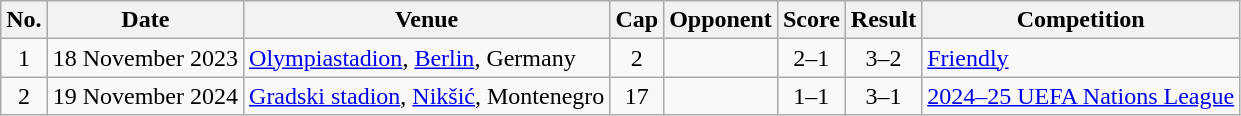<table class="wikitable sortable">
<tr>
<th scope="col">No.</th>
<th scope="col">Date</th>
<th scope="col">Venue</th>
<th scope="col">Cap</th>
<th scope="col">Opponent</th>
<th scope="col">Score</th>
<th scope="col">Result</th>
<th scope="col">Competition</th>
</tr>
<tr>
<td style="text-align:center">1</td>
<td>18 November 2023</td>
<td><a href='#'>Olympiastadion</a>, <a href='#'>Berlin</a>, Germany</td>
<td style="text-align:center">2</td>
<td></td>
<td style="text-align:center">2–1</td>
<td style="text-align:center">3–2</td>
<td><a href='#'>Friendly</a></td>
</tr>
<tr>
<td style="text-align:center">2</td>
<td>19 November 2024</td>
<td><a href='#'>Gradski stadion</a>, <a href='#'>Nikšić</a>, Montenegro</td>
<td style="text-align:center">17</td>
<td></td>
<td style="text-align:center">1–1</td>
<td style="text-align:center">3–1</td>
<td><a href='#'>2024–25 UEFA Nations League</a></td>
</tr>
</table>
